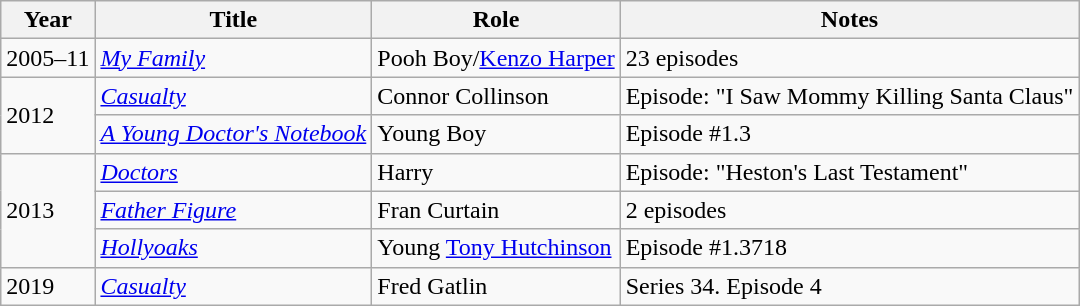<table class="wikitable">
<tr>
<th>Year</th>
<th>Title</th>
<th>Role</th>
<th>Notes</th>
</tr>
<tr>
<td>2005–11</td>
<td><em><a href='#'>My Family</a></em></td>
<td>Pooh Boy/<a href='#'>Kenzo Harper</a></td>
<td>23 episodes</td>
</tr>
<tr>
<td rowspan="2">2012</td>
<td><em><a href='#'>Casualty</a></em></td>
<td>Connor Collinson</td>
<td>Episode: "I Saw Mommy Killing Santa Claus"</td>
</tr>
<tr>
<td><em><a href='#'>A Young Doctor's Notebook</a></em></td>
<td>Young Boy</td>
<td>Episode #1.3</td>
</tr>
<tr>
<td rowspan="3">2013</td>
<td><em><a href='#'>Doctors</a></em></td>
<td>Harry</td>
<td>Episode: "Heston's Last Testament"</td>
</tr>
<tr>
<td><em><a href='#'>Father Figure</a></em></td>
<td>Fran Curtain</td>
<td>2 episodes</td>
</tr>
<tr>
<td><em><a href='#'>Hollyoaks</a></em></td>
<td>Young <a href='#'>Tony Hutchinson</a></td>
<td>Episode #1.3718</td>
</tr>
<tr>
<td>2019</td>
<td><em><a href='#'>Casualty</a></em></td>
<td>Fred Gatlin</td>
<td>Series 34. Episode 4</td>
</tr>
</table>
